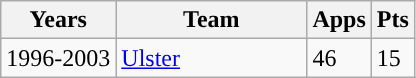<table class="wikitable" style="text-align:left;">
<tr>
<th>Years</th>
<th width=120px>Team</th>
<th>Apps</th>
<th>Pts</th>
</tr>
<tr>
<td>1996-2003</td>
<td><a href='#'>Ulster</a></td>
<td>46</td>
<td>15</td>
</tr>
</table>
